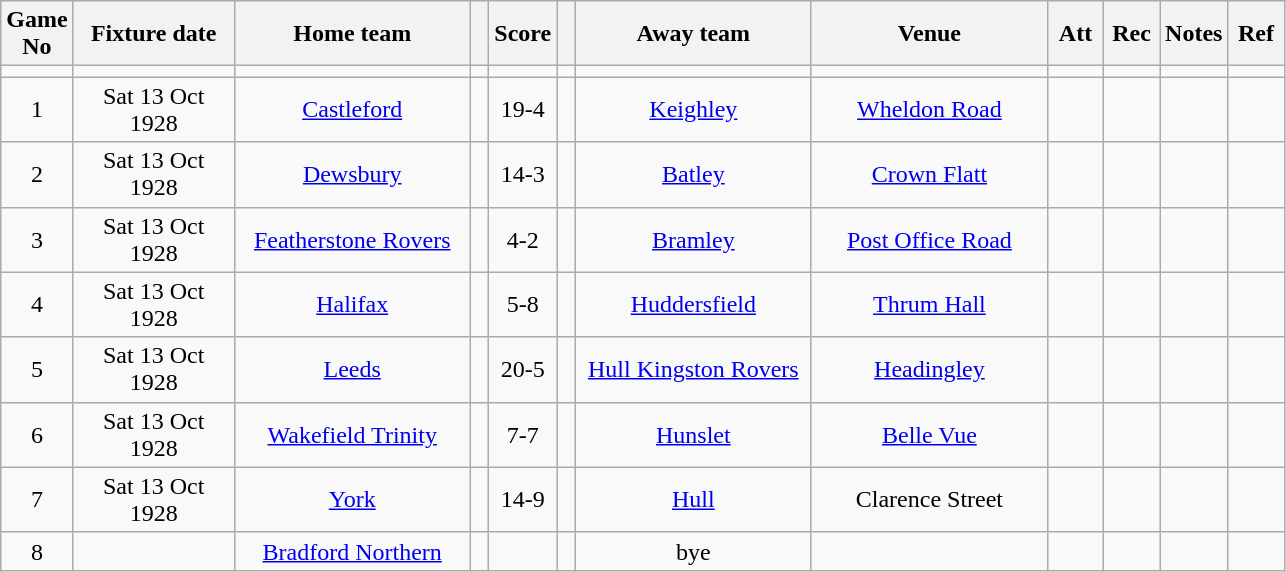<table class="wikitable" style="text-align:center;">
<tr>
<th width=20 abbr="No">Game No</th>
<th width=100 abbr="Date">Fixture date</th>
<th width=150 abbr="Home team">Home team</th>
<th width=5 abbr="space"></th>
<th width=20 abbr="Score">Score</th>
<th width=5 abbr="space"></th>
<th width=150 abbr="Away team">Away team</th>
<th width=150 abbr="Venue">Venue</th>
<th width=30 abbr="Att">Att</th>
<th width=30 abbr="Rec">Rec</th>
<th width=20 abbr="Notes">Notes</th>
<th width=30 abbr="Ref">Ref</th>
</tr>
<tr>
<td></td>
<td></td>
<td></td>
<td></td>
<td></td>
<td></td>
<td></td>
<td></td>
<td></td>
<td></td>
<td></td>
<td></td>
</tr>
<tr>
<td>1</td>
<td>Sat 13 Oct 1928</td>
<td><a href='#'>Castleford</a></td>
<td></td>
<td>19-4</td>
<td></td>
<td><a href='#'>Keighley</a></td>
<td><a href='#'>Wheldon Road</a></td>
<td></td>
<td></td>
<td></td>
<td></td>
</tr>
<tr>
<td>2</td>
<td>Sat 13 Oct 1928</td>
<td><a href='#'>Dewsbury</a></td>
<td></td>
<td>14-3</td>
<td></td>
<td><a href='#'>Batley</a></td>
<td><a href='#'>Crown Flatt</a></td>
<td></td>
<td></td>
<td></td>
<td></td>
</tr>
<tr>
<td>3</td>
<td>Sat 13 Oct 1928</td>
<td><a href='#'>Featherstone Rovers</a></td>
<td></td>
<td>4-2</td>
<td></td>
<td><a href='#'>Bramley</a></td>
<td><a href='#'>Post Office Road</a></td>
<td></td>
<td></td>
<td></td>
<td></td>
</tr>
<tr>
<td>4</td>
<td>Sat 13 Oct 1928</td>
<td><a href='#'>Halifax</a></td>
<td></td>
<td>5-8</td>
<td></td>
<td><a href='#'>Huddersfield</a></td>
<td><a href='#'>Thrum Hall</a></td>
<td></td>
<td></td>
<td></td>
<td></td>
</tr>
<tr>
<td>5</td>
<td>Sat 13 Oct 1928</td>
<td><a href='#'>Leeds</a></td>
<td></td>
<td>20-5</td>
<td></td>
<td><a href='#'>Hull Kingston Rovers</a></td>
<td><a href='#'>Headingley</a></td>
<td></td>
<td></td>
<td></td>
<td></td>
</tr>
<tr>
<td>6</td>
<td>Sat 13 Oct 1928</td>
<td><a href='#'>Wakefield Trinity</a></td>
<td></td>
<td>7-7</td>
<td></td>
<td><a href='#'>Hunslet</a></td>
<td><a href='#'>Belle Vue</a></td>
<td></td>
<td></td>
<td></td>
<td></td>
</tr>
<tr>
<td>7</td>
<td>Sat 13 Oct 1928</td>
<td><a href='#'>York</a></td>
<td></td>
<td>14-9</td>
<td></td>
<td><a href='#'>Hull</a></td>
<td>Clarence Street</td>
<td></td>
<td></td>
<td></td>
<td></td>
</tr>
<tr>
<td>8</td>
<td></td>
<td><a href='#'>Bradford Northern</a></td>
<td></td>
<td></td>
<td></td>
<td>bye</td>
<td></td>
<td></td>
<td></td>
<td></td>
<td></td>
</tr>
</table>
